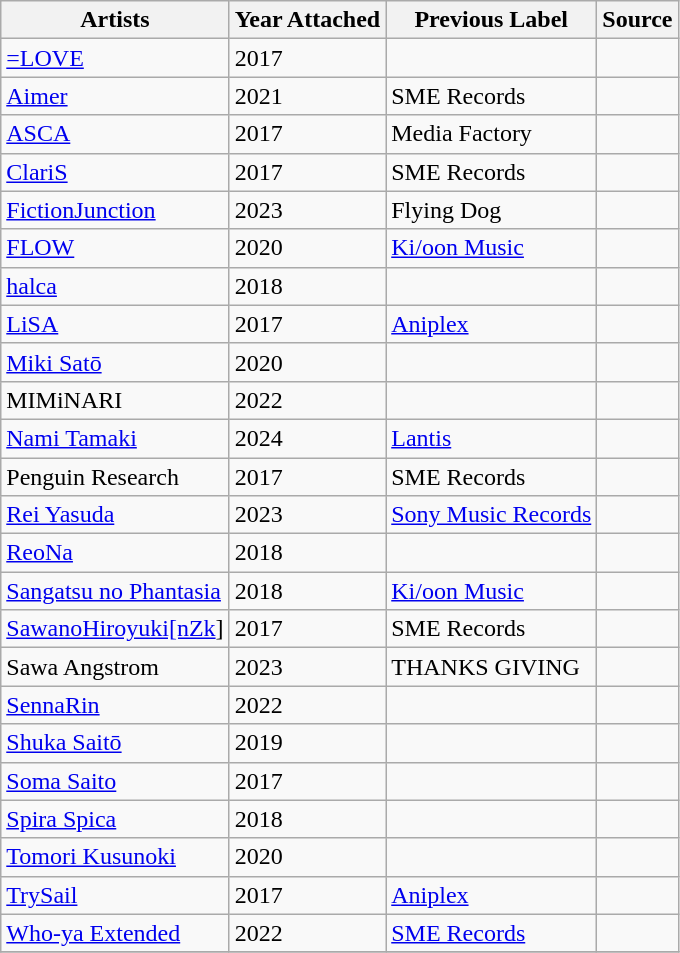<table class="wikitable sortable plainrowheaders">
<tr>
<th scope="col" rowspan="1">Artists</th>
<th scope="col" rowspan="1">Year Attached</th>
<th scope="col" rowspan="1">Previous Label</th>
<th scope="col" rowspan="1" class="unsortable">Source</th>
</tr>
<tr>
<td><a href='#'>=LOVE</a></td>
<td>2017</td>
<td></td>
<td></td>
</tr>
<tr>
<td><a href='#'>Aimer</a></td>
<td>2021</td>
<td>SME Records</td>
<td></td>
</tr>
<tr>
<td><a href='#'>ASCA</a></td>
<td>2017</td>
<td>Media Factory</td>
<td></td>
</tr>
<tr>
<td><a href='#'>ClariS</a></td>
<td>2017</td>
<td>SME Records</td>
<td></td>
</tr>
<tr>
<td><a href='#'>FictionJunction</a></td>
<td>2023</td>
<td>Flying Dog</td>
<td></td>
</tr>
<tr>
<td><a href='#'>FLOW</a></td>
<td>2020</td>
<td><a href='#'>Ki/oon Music</a></td>
<td></td>
</tr>
<tr>
<td><a href='#'>halca</a></td>
<td>2018</td>
<td></td>
<td></td>
</tr>
<tr>
<td><a href='#'>LiSA</a></td>
<td>2017</td>
<td><a href='#'>Aniplex</a></td>
<td></td>
</tr>
<tr>
<td><a href='#'>Miki Satō</a></td>
<td>2020</td>
<td></td>
<td></td>
</tr>
<tr>
<td>MIMiNARI</td>
<td>2022</td>
<td></td>
<td></td>
</tr>
<tr>
<td><a href='#'>Nami Tamaki</a></td>
<td>2024</td>
<td><a href='#'>Lantis</a></td>
<td></td>
</tr>
<tr>
<td>Penguin Research</td>
<td>2017</td>
<td>SME Records</td>
<td></td>
</tr>
<tr>
<td><a href='#'>Rei Yasuda</a></td>
<td>2023</td>
<td><a href='#'>Sony Music Records</a></td>
<td></td>
</tr>
<tr>
<td><a href='#'>ReoNa</a></td>
<td>2018</td>
<td></td>
<td></td>
</tr>
<tr>
<td><a href='#'>Sangatsu no Phantasia</a></td>
<td>2018</td>
<td><a href='#'>Ki/oon Music</a></td>
<td></td>
</tr>
<tr>
<td><a href='#'>SawanoHiroyuki[nZk</a>]</td>
<td>2017</td>
<td>SME Records</td>
<td></td>
</tr>
<tr>
<td>Sawa Angstrom</td>
<td>2023</td>
<td>THANKS GIVING</td>
<td></td>
</tr>
<tr>
<td><a href='#'>SennaRin</a></td>
<td>2022</td>
<td></td>
<td></td>
</tr>
<tr>
<td><a href='#'>Shuka Saitō</a></td>
<td>2019</td>
<td></td>
<td></td>
</tr>
<tr>
<td><a href='#'>Soma Saito</a></td>
<td>2017</td>
<td></td>
<td></td>
</tr>
<tr>
<td><a href='#'>Spira Spica</a></td>
<td>2018</td>
<td></td>
<td></td>
</tr>
<tr>
<td><a href='#'>Tomori Kusunoki</a></td>
<td>2020</td>
<td></td>
<td></td>
</tr>
<tr>
<td><a href='#'>TrySail</a></td>
<td>2017</td>
<td><a href='#'>Aniplex</a></td>
<td></td>
</tr>
<tr>
<td><a href='#'>Who-ya Extended</a></td>
<td>2022</td>
<td><a href='#'>SME Records</a></td>
<td></td>
</tr>
<tr>
</tr>
</table>
